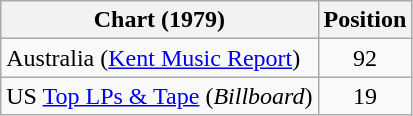<table class="wikitable">
<tr>
<th>Chart (1979)</th>
<th>Position</th>
</tr>
<tr>
<td>Australia (<a href='#'>Kent Music Report</a>)</td>
<td align="center">92</td>
</tr>
<tr>
<td>US <a href='#'>Top LPs & Tape</a> (<em>Billboard</em>)</td>
<td align="center">19</td>
</tr>
</table>
